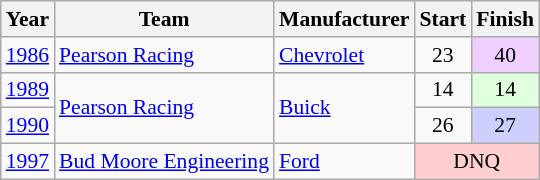<table class="wikitable" style="font-size: 90%;">
<tr>
<th>Year</th>
<th>Team</th>
<th>Manufacturer</th>
<th>Start</th>
<th>Finish</th>
</tr>
<tr>
<td><a href='#'>1986</a></td>
<td><a href='#'>Pearson Racing</a></td>
<td><a href='#'>Chevrolet</a></td>
<td align=center>23</td>
<td align=center style="background:#EFCFFF;">40</td>
</tr>
<tr>
<td><a href='#'>1989</a></td>
<td rowspan=2><a href='#'>Pearson Racing</a></td>
<td rowspan=2><a href='#'>Buick</a></td>
<td align=center>14</td>
<td align=center style="background:#DFFFDF;">14</td>
</tr>
<tr>
<td><a href='#'>1990</a></td>
<td align=center>26</td>
<td align=center style="background:#CFCFFF;">27</td>
</tr>
<tr>
<td><a href='#'>1997</a></td>
<td><a href='#'>Bud Moore Engineering</a></td>
<td><a href='#'>Ford</a></td>
<td align=center colspan=2 style="background:#FFCFCF;">DNQ</td>
</tr>
</table>
